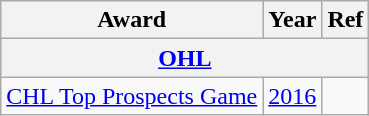<table class="wikitable">
<tr>
<th>Award</th>
<th>Year</th>
<th>Ref</th>
</tr>
<tr>
<th colspan="3"><a href='#'>OHL</a></th>
</tr>
<tr>
<td><a href='#'>CHL Top Prospects Game</a></td>
<td><a href='#'>2016</a></td>
<td></td>
</tr>
</table>
